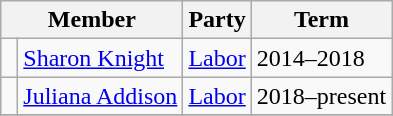<table class="wikitable">
<tr>
<th colspan="2">Member</th>
<th>Party</th>
<th>Term</th>
</tr>
<tr>
<td> </td>
<td><a href='#'>Sharon Knight</a></td>
<td><a href='#'>Labor</a></td>
<td>2014–2018</td>
</tr>
<tr>
<td> </td>
<td><a href='#'>Juliana Addison</a></td>
<td><a href='#'>Labor</a></td>
<td>2018–present</td>
</tr>
<tr>
</tr>
</table>
